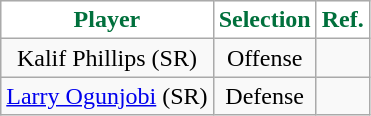<table class="wikitable sortable sortable" style="text-align: center">
<tr align=center>
<th style="background: white; color: #00703C">Player</th>
<th style="background: white; color: #00703C">Selection</th>
<th style="background: white; color: #00703C" class="unsortable">Ref.</th>
</tr>
<tr>
<td>Kalif Phillips (SR)</td>
<td>Offense</td>
<td></td>
</tr>
<tr>
<td><a href='#'>Larry Ogunjobi</a> (SR)</td>
<td>Defense</td>
<td></td>
</tr>
</table>
